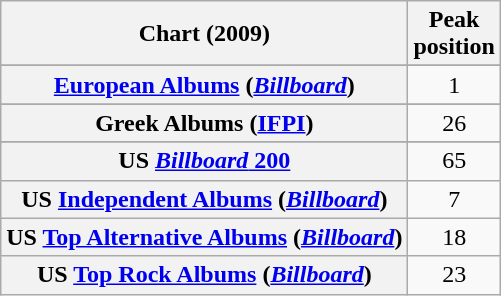<table class="wikitable sortable plainrowheaders" style="text-align:center">
<tr>
<th scope="col">Chart (2009)</th>
<th scope="col">Peak<br>position</th>
</tr>
<tr>
</tr>
<tr>
</tr>
<tr>
</tr>
<tr>
</tr>
<tr>
</tr>
<tr>
</tr>
<tr>
<th scope="row"><a href='#'>European Albums</a> (<em><a href='#'>Billboard</a></em>)</th>
<td>1</td>
</tr>
<tr>
</tr>
<tr>
</tr>
<tr>
</tr>
<tr>
<th scope="row">Greek Albums (<a href='#'>IFPI</a>)</th>
<td>26</td>
</tr>
<tr>
</tr>
<tr>
</tr>
<tr>
</tr>
<tr>
</tr>
<tr>
</tr>
<tr>
</tr>
<tr>
</tr>
<tr>
</tr>
<tr>
</tr>
<tr>
</tr>
<tr>
<th scope="row">US <a href='#'><em>Billboard</em> 200</a></th>
<td>65</td>
</tr>
<tr>
<th scope="row">US <a href='#'>Independent Albums</a> (<em><a href='#'>Billboard</a></em>)</th>
<td>7</td>
</tr>
<tr>
<th scope="row">US <a href='#'>Top Alternative Albums</a> (<em><a href='#'>Billboard</a></em>)</th>
<td>18</td>
</tr>
<tr>
<th scope="row">US <a href='#'>Top Rock Albums</a> (<em><a href='#'>Billboard</a></em>)</th>
<td>23</td>
</tr>
</table>
